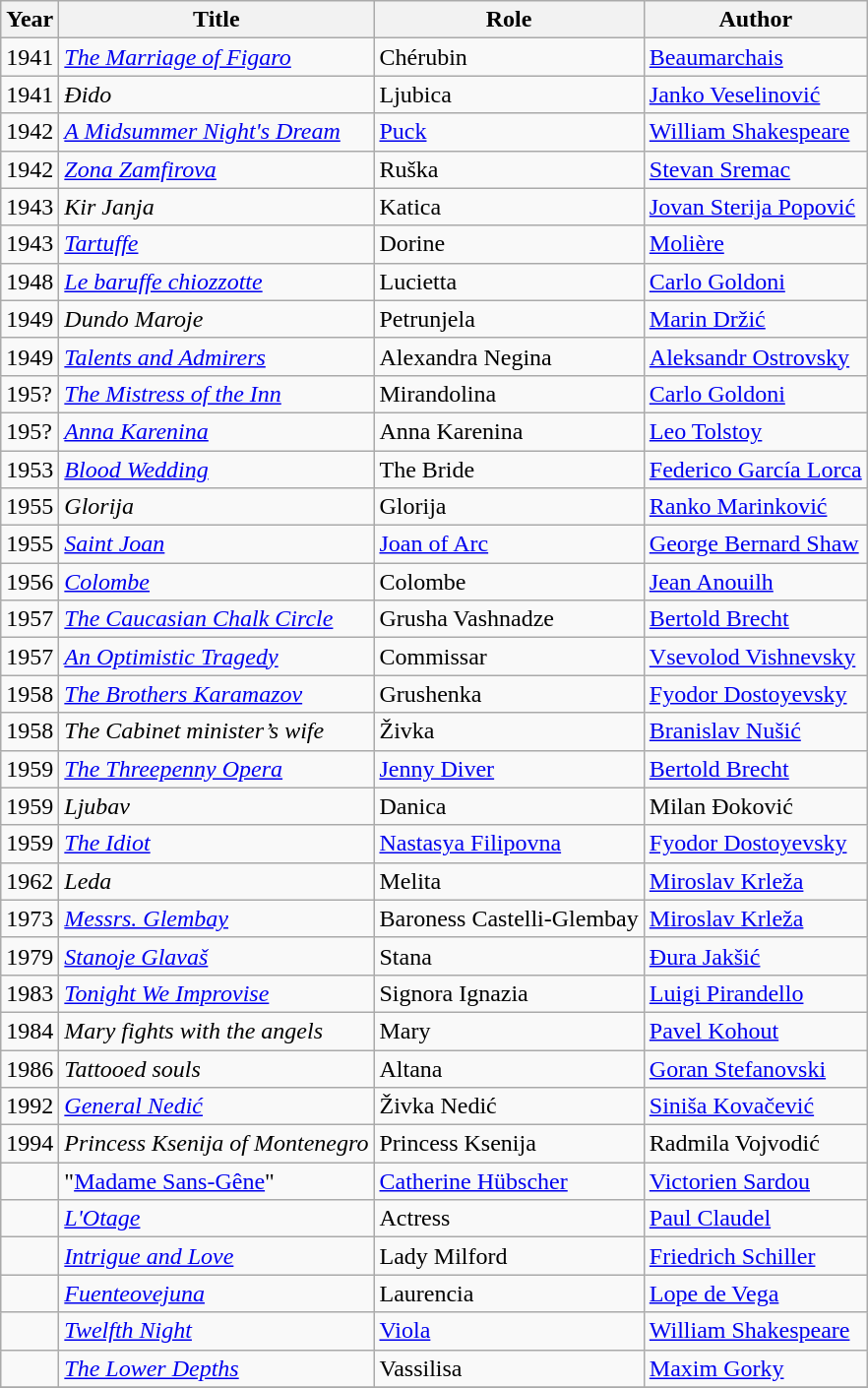<table class="wikitable sortable">
<tr>
<th>Year</th>
<th>Title</th>
<th>Role</th>
<th>Author</th>
</tr>
<tr>
<td>1941</td>
<td><em><a href='#'>The Marriage of Figaro</a></em></td>
<td>Chérubin</td>
<td><a href='#'>Beaumarchais</a></td>
</tr>
<tr>
<td>1941</td>
<td><em>Đido</em></td>
<td>Ljubica</td>
<td><a href='#'>Janko Veselinović</a></td>
</tr>
<tr>
<td>1942</td>
<td><em><a href='#'>A Midsummer Night's Dream</a></em></td>
<td><a href='#'>Puck</a></td>
<td><a href='#'>William Shakespeare</a></td>
</tr>
<tr>
<td>1942</td>
<td><em><a href='#'>Zona Zamfirova</a></em></td>
<td>Ruška</td>
<td><a href='#'>Stevan Sremac</a></td>
</tr>
<tr>
<td>1943</td>
<td><em>Kir Janja</em></td>
<td>Katica</td>
<td><a href='#'>Jovan Sterija Popović</a></td>
</tr>
<tr>
<td>1943</td>
<td><em><a href='#'>Tartuffe</a></em></td>
<td>Dorine</td>
<td><a href='#'>Molière</a></td>
</tr>
<tr>
<td>1948</td>
<td><em><a href='#'>Le baruffe chiozzotte</a></em></td>
<td>Lucietta</td>
<td><a href='#'>Carlo Goldoni</a></td>
</tr>
<tr>
<td>1949</td>
<td><em>Dundo Maroje</em></td>
<td>Petrunjela</td>
<td><a href='#'>Marin Držić</a></td>
</tr>
<tr>
<td>1949</td>
<td><em><a href='#'>Talents and Admirers</a></em></td>
<td>Alexandra Negina</td>
<td><a href='#'>Aleksandr Ostrovsky</a></td>
</tr>
<tr>
<td>195?</td>
<td><em><a href='#'>The Mistress of the Inn</a></em></td>
<td>Mirandolina</td>
<td><a href='#'>Carlo Goldoni</a></td>
</tr>
<tr>
<td>195?</td>
<td><em><a href='#'>Anna Karenina</a></em></td>
<td>Anna Karenina</td>
<td><a href='#'>Leo Tolstoy</a></td>
</tr>
<tr>
<td>1953</td>
<td><em><a href='#'>Blood Wedding</a></em></td>
<td>The Bride</td>
<td><a href='#'>Federico García Lorca</a></td>
</tr>
<tr>
<td>1955</td>
<td><em>Glorija</em></td>
<td>Glorija</td>
<td><a href='#'>Ranko Marinković</a></td>
</tr>
<tr>
<td>1955</td>
<td><em><a href='#'>Saint Joan</a></em></td>
<td><a href='#'>Joan of Arc</a></td>
<td><a href='#'>George Bernard Shaw</a></td>
</tr>
<tr>
<td>1956</td>
<td><em><a href='#'>Colombe</a></em></td>
<td>Colombe</td>
<td><a href='#'>Jean Anouilh</a></td>
</tr>
<tr>
<td>1957</td>
<td><em><a href='#'>The Caucasian Chalk Circle</a></em></td>
<td>Grusha Vashnadze</td>
<td><a href='#'>Bertold Brecht</a></td>
</tr>
<tr>
<td>1957</td>
<td><em><a href='#'>An Optimistic Tragedy</a></em></td>
<td>Commissar</td>
<td><a href='#'>Vsevolod Vishnevsky</a></td>
</tr>
<tr>
<td>1958</td>
<td><em><a href='#'>The Brothers Karamazov</a></em></td>
<td>Grushenka</td>
<td><a href='#'>Fyodor Dostoyevsky</a></td>
</tr>
<tr>
<td>1958</td>
<td><em>The Cabinet minister’s wife</em></td>
<td>Živka</td>
<td><a href='#'>Branislav Nušić</a></td>
</tr>
<tr>
<td>1959</td>
<td><em><a href='#'>The Threepenny Opera</a></em></td>
<td><a href='#'>Jenny Diver</a></td>
<td><a href='#'>Bertold Brecht</a></td>
</tr>
<tr>
<td>1959</td>
<td><em>Ljubav</em></td>
<td>Danica</td>
<td>Milan Đoković</td>
</tr>
<tr>
<td>1959</td>
<td><em><a href='#'>The Idiot</a></em></td>
<td><a href='#'>Nastasya Filipovna</a></td>
<td><a href='#'>Fyodor Dostoyevsky</a></td>
</tr>
<tr>
<td>1962</td>
<td><em>Leda</em></td>
<td>Melita</td>
<td><a href='#'>Miroslav Krleža</a></td>
</tr>
<tr>
<td>1973</td>
<td><em><a href='#'>Messrs. Glembay</a></em></td>
<td>Baroness Castelli-Glembay</td>
<td><a href='#'>Miroslav Krleža</a></td>
</tr>
<tr>
<td>1979</td>
<td><em><a href='#'>Stanoje Glavaš</a></em></td>
<td>Stana</td>
<td><a href='#'>Đura Jakšić</a></td>
</tr>
<tr>
<td>1983</td>
<td><em><a href='#'>Tonight We Improvise</a></em></td>
<td>Signora Ignazia</td>
<td><a href='#'>Luigi Pirandello</a></td>
</tr>
<tr>
<td>1984</td>
<td><em>Mary fights with the angels</em></td>
<td>Mary</td>
<td><a href='#'>Pavel Kohout</a></td>
</tr>
<tr>
<td>1986</td>
<td><em>Tattooed souls</em></td>
<td>Altana</td>
<td><a href='#'>Goran Stefanovski</a></td>
</tr>
<tr>
<td>1992</td>
<td><em><a href='#'>General Nedić</a></em></td>
<td>Živka Nedić</td>
<td><a href='#'>Siniša Kovačević</a></td>
</tr>
<tr>
<td>1994</td>
<td><em>Princess Ksenija of Montenegro</em></td>
<td>Princess Ksenija</td>
<td>Radmila Vojvodić</td>
</tr>
<tr>
<td></td>
<td>"<a href='#'>Madame Sans-Gêne</a>"</td>
<td><a href='#'>Catherine Hübscher</a></td>
<td><a href='#'>Victorien Sardou</a></td>
</tr>
<tr>
<td></td>
<td><em><a href='#'>L'Otage</a></em></td>
<td>Actress</td>
<td><a href='#'>Paul Claudel</a></td>
</tr>
<tr>
<td></td>
<td><em><a href='#'>Intrigue and Love</a></em></td>
<td>Lady Milford</td>
<td><a href='#'>Friedrich Schiller</a></td>
</tr>
<tr>
<td></td>
<td><em><a href='#'>Fuenteovejuna</a></em></td>
<td>Laurencia</td>
<td><a href='#'>Lope de Vega</a></td>
</tr>
<tr>
<td></td>
<td><em><a href='#'>Twelfth Night</a></em></td>
<td><a href='#'>Viola</a></td>
<td><a href='#'>William Shakespeare</a></td>
</tr>
<tr>
<td></td>
<td><em><a href='#'>The Lower Depths</a></em></td>
<td>Vassilisa</td>
<td><a href='#'>Maxim Gorky</a></td>
</tr>
<tr>
</tr>
</table>
